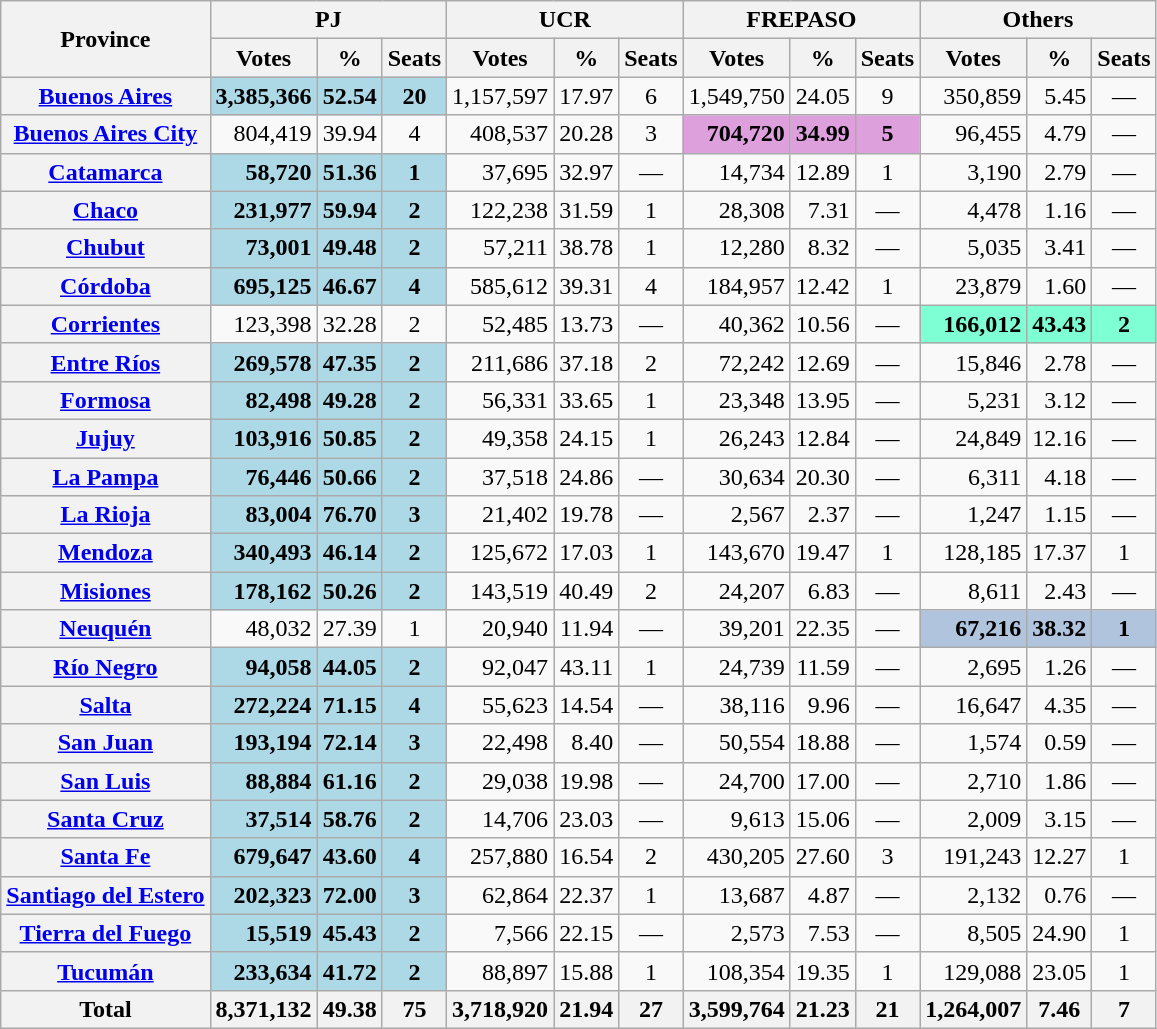<table class="wikitable sortable plainrowheaders" style="text-align:right;">
<tr>
<th rowspan=2>Province</th>
<th colspan=3>PJ</th>
<th colspan=3>UCR</th>
<th colspan=3>FREPASO</th>
<th colspan=3>Others</th>
</tr>
<tr>
<th>Votes</th>
<th>%</th>
<th>Seats</th>
<th>Votes</th>
<th>%</th>
<th>Seats</th>
<th>Votes</th>
<th>%</th>
<th>Seats</th>
<th>Votes</th>
<th>%</th>
<th>Seats</th>
</tr>
<tr>
<th scope=row><a href='#'>Buenos Aires</a></th>
<td bgcolor=lightblue><strong>3,385,366</strong></td>
<td bgcolor=lightblue><strong>52.54</strong></td>
<td bgcolor=lightblue align=center><strong>20</strong></td>
<td>1,157,597</td>
<td>17.97</td>
<td align=center>6</td>
<td>1,549,750</td>
<td>24.05</td>
<td align=center>9</td>
<td>350,859</td>
<td>5.45</td>
<td align=center>—</td>
</tr>
<tr>
<th scope=row><a href='#'>Buenos Aires City</a></th>
<td>804,419</td>
<td>39.94</td>
<td align=center>4</td>
<td>408,537</td>
<td>20.28</td>
<td align=center>3</td>
<td bgcolor=Plum><strong>704,720</strong></td>
<td bgcolor=Plum><strong>34.99</strong></td>
<td bgcolor=Plum align=center><strong>5</strong></td>
<td>96,455</td>
<td>4.79</td>
<td align=center>—</td>
</tr>
<tr>
<th scope=row><a href='#'>Catamarca</a></th>
<td bgcolor=lightblue><strong>58,720</strong></td>
<td bgcolor=lightblue><strong>51.36</strong></td>
<td bgcolor=lightblue align=center><strong>1</strong></td>
<td>37,695</td>
<td>32.97</td>
<td align=center>—</td>
<td>14,734</td>
<td>12.89</td>
<td align=center>1</td>
<td>3,190</td>
<td>2.79</td>
<td align=center>—</td>
</tr>
<tr>
<th scope=row><a href='#'>Chaco</a></th>
<td bgcolor=lightblue><strong>231,977</strong></td>
<td bgcolor=lightblue><strong>59.94</strong></td>
<td bgcolor=lightblue align=center><strong>2</strong></td>
<td>122,238</td>
<td>31.59</td>
<td align=center>1</td>
<td>28,308</td>
<td>7.31</td>
<td align=center>—</td>
<td>4,478</td>
<td>1.16</td>
<td align=center>—</td>
</tr>
<tr>
<th scope=row><a href='#'>Chubut</a></th>
<td bgcolor=lightblue><strong>73,001</strong></td>
<td bgcolor=lightblue><strong>49.48</strong></td>
<td bgcolor=lightblue align=center><strong>2</strong></td>
<td>57,211</td>
<td>38.78</td>
<td align=center>1</td>
<td>12,280</td>
<td>8.32</td>
<td align=center>—</td>
<td>5,035</td>
<td>3.41</td>
<td align=center>—</td>
</tr>
<tr>
<th scope=row><a href='#'>Córdoba</a></th>
<td bgcolor=lightblue><strong>695,125</strong></td>
<td bgcolor=lightblue><strong>46.67</strong></td>
<td bgcolor=lightblue align=center><strong>4</strong></td>
<td>585,612</td>
<td>39.31</td>
<td align=center>4</td>
<td>184,957</td>
<td>12.42</td>
<td align=center>1</td>
<td>23,879</td>
<td>1.60</td>
<td align=center>—</td>
</tr>
<tr>
<th scope=row><a href='#'>Corrientes</a></th>
<td>123,398</td>
<td>32.28</td>
<td align=center>2</td>
<td>52,485</td>
<td>13.73</td>
<td align=center>—</td>
<td>40,362</td>
<td>10.56</td>
<td align=center>—</td>
<td bgcolor=Aquamarine><strong>166,012</strong></td>
<td bgcolor=Aquamarine><strong>43.43</strong></td>
<td bgcolor=Aquamarine align=center><strong>2</strong></td>
</tr>
<tr>
<th scope=row><a href='#'>Entre Ríos</a></th>
<td bgcolor=lightblue><strong>269,578</strong></td>
<td bgcolor=lightblue><strong>47.35</strong></td>
<td bgcolor=lightblue align=center><strong>2</strong></td>
<td>211,686</td>
<td>37.18</td>
<td align=center>2</td>
<td>72,242</td>
<td>12.69</td>
<td align=center>—</td>
<td>15,846</td>
<td>2.78</td>
<td align=center>—</td>
</tr>
<tr>
<th scope=row><a href='#'>Formosa</a></th>
<td bgcolor=lightblue><strong>82,498</strong></td>
<td bgcolor=lightblue><strong>49.28</strong></td>
<td bgcolor=lightblue align=center><strong>2</strong></td>
<td>56,331</td>
<td>33.65</td>
<td align=center>1</td>
<td>23,348</td>
<td>13.95</td>
<td align=center>—</td>
<td>5,231</td>
<td>3.12</td>
<td align=center>—</td>
</tr>
<tr>
<th scope=row><a href='#'>Jujuy</a></th>
<td bgcolor=lightblue><strong>103,916</strong></td>
<td bgcolor=lightblue><strong>50.85</strong></td>
<td bgcolor=lightblue align=center><strong>2</strong></td>
<td>49,358</td>
<td>24.15</td>
<td align=center>1</td>
<td>26,243</td>
<td>12.84</td>
<td align=center>—</td>
<td>24,849</td>
<td>12.16</td>
<td align=center>—</td>
</tr>
<tr>
<th scope=row><a href='#'>La Pampa</a></th>
<td bgcolor=lightblue><strong>76,446</strong></td>
<td bgcolor=lightblue><strong>50.66</strong></td>
<td bgcolor=lightblue align=center><strong>2</strong></td>
<td>37,518</td>
<td>24.86</td>
<td align=center>—</td>
<td>30,634</td>
<td>20.30</td>
<td align=center>—</td>
<td>6,311</td>
<td>4.18</td>
<td align=center>—</td>
</tr>
<tr>
<th scope=row><a href='#'>La Rioja</a></th>
<td bgcolor=lightblue><strong>83,004</strong></td>
<td bgcolor=lightblue><strong>76.70</strong></td>
<td bgcolor=lightblue align=center><strong>3</strong></td>
<td>21,402</td>
<td>19.78</td>
<td align=center>—</td>
<td>2,567</td>
<td>2.37</td>
<td align=center>—</td>
<td>1,247</td>
<td>1.15</td>
<td align=center>—</td>
</tr>
<tr>
<th scope=row><a href='#'>Mendoza</a></th>
<td bgcolor=lightblue><strong>340,493</strong></td>
<td bgcolor=lightblue><strong>46.14</strong></td>
<td bgcolor=lightblue align=center><strong>2</strong></td>
<td>125,672</td>
<td>17.03</td>
<td align=center>1</td>
<td>143,670</td>
<td>19.47</td>
<td align=center>1</td>
<td>128,185</td>
<td>17.37</td>
<td align=center>1</td>
</tr>
<tr>
<th scope=row><a href='#'>Misiones</a></th>
<td bgcolor=lightblue><strong>178,162</strong></td>
<td bgcolor=lightblue><strong>50.26</strong></td>
<td bgcolor=lightblue align=center><strong>2</strong></td>
<td>143,519</td>
<td>40.49</td>
<td align=center>2</td>
<td>24,207</td>
<td>6.83</td>
<td align=center>—</td>
<td>8,611</td>
<td>2.43</td>
<td align=center>—</td>
</tr>
<tr>
<th scope=row><a href='#'>Neuquén</a></th>
<td>48,032</td>
<td>27.39</td>
<td align=center>1</td>
<td>20,940</td>
<td>11.94</td>
<td align=center>—</td>
<td>39,201</td>
<td>22.35</td>
<td align=center>—</td>
<td bgcolor=LightSteelBlue><strong>67,216</strong></td>
<td bgcolor=LightSteelBlue><strong>38.32</strong></td>
<td bgcolor=LightSteelBlue align=center><strong>1</strong></td>
</tr>
<tr>
<th scope=row><a href='#'>Río Negro</a></th>
<td bgcolor=lightblue><strong>94,058</strong></td>
<td bgcolor=lightblue><strong>44.05</strong></td>
<td bgcolor=lightblue align=center><strong>2</strong></td>
<td>92,047</td>
<td>43.11</td>
<td align=center>1</td>
<td>24,739</td>
<td>11.59</td>
<td align=center>—</td>
<td>2,695</td>
<td>1.26</td>
<td align=center>—</td>
</tr>
<tr>
<th scope=row><a href='#'>Salta</a></th>
<td bgcolor=lightblue><strong>272,224</strong></td>
<td bgcolor=lightblue><strong>71.15</strong></td>
<td bgcolor=lightblue align=center><strong>4</strong></td>
<td>55,623</td>
<td>14.54</td>
<td align=center>—</td>
<td>38,116</td>
<td>9.96</td>
<td align=center>—</td>
<td>16,647</td>
<td>4.35</td>
<td align=center>—</td>
</tr>
<tr>
<th scope=row><a href='#'>San Juan</a></th>
<td bgcolor=lightblue><strong>193,194</strong></td>
<td bgcolor=lightblue><strong>72.14</strong></td>
<td bgcolor=lightblue align=center><strong>3</strong></td>
<td>22,498</td>
<td>8.40</td>
<td align=center>—</td>
<td>50,554</td>
<td>18.88</td>
<td align=center>—</td>
<td>1,574</td>
<td>0.59</td>
<td align=center>—</td>
</tr>
<tr>
<th scope=row><a href='#'>San Luis</a></th>
<td bgcolor=lightblue><strong>88,884</strong></td>
<td bgcolor=lightblue><strong>61.16</strong></td>
<td bgcolor=lightblue align=center><strong>2</strong></td>
<td>29,038</td>
<td>19.98</td>
<td align=center>—</td>
<td>24,700</td>
<td>17.00</td>
<td align=center>—</td>
<td>2,710</td>
<td>1.86</td>
<td align=center>—</td>
</tr>
<tr>
<th scope=row><a href='#'>Santa Cruz</a></th>
<td bgcolor=lightblue><strong>37,514</strong></td>
<td bgcolor=lightblue><strong>58.76</strong></td>
<td bgcolor=lightblue align=center><strong>2</strong></td>
<td>14,706</td>
<td>23.03</td>
<td align=center>—</td>
<td>9,613</td>
<td>15.06</td>
<td align=center>—</td>
<td>2,009</td>
<td>3.15</td>
<td align=center>—</td>
</tr>
<tr>
<th scope=row><a href='#'>Santa Fe</a></th>
<td bgcolor=lightblue><strong>679,647</strong></td>
<td bgcolor=lightblue><strong>43.60</strong></td>
<td bgcolor=lightblue align=center><strong>4</strong></td>
<td>257,880</td>
<td>16.54</td>
<td align=center>2</td>
<td>430,205</td>
<td>27.60</td>
<td align=center>3</td>
<td>191,243</td>
<td>12.27</td>
<td align=center>1</td>
</tr>
<tr>
<th scope=row><a href='#'>Santiago del Estero</a></th>
<td bgcolor=lightblue><strong>202,323</strong></td>
<td bgcolor=lightblue><strong>72.00</strong></td>
<td bgcolor=lightblue align=center><strong>3</strong></td>
<td>62,864</td>
<td>22.37</td>
<td align=center>1</td>
<td>13,687</td>
<td>4.87</td>
<td align=center>—</td>
<td>2,132</td>
<td>0.76</td>
<td align=center>—</td>
</tr>
<tr>
<th scope=row><a href='#'>Tierra del Fuego</a></th>
<td bgcolor=lightblue><strong>15,519</strong></td>
<td bgcolor=lightblue><strong>45.43</strong></td>
<td bgcolor=lightblue align=center><strong>2</strong></td>
<td>7,566</td>
<td>22.15</td>
<td align=center>—</td>
<td>2,573</td>
<td>7.53</td>
<td align=center>—</td>
<td>8,505</td>
<td>24.90</td>
<td align=center>1</td>
</tr>
<tr>
<th scope=row><a href='#'>Tucumán</a></th>
<td bgcolor=lightblue><strong>233,634</strong></td>
<td bgcolor=lightblue><strong>41.72</strong></td>
<td bgcolor=lightblue align=center><strong>2</strong></td>
<td>88,897</td>
<td>15.88</td>
<td align=center>1</td>
<td>108,354</td>
<td>19.35</td>
<td align=center>1</td>
<td>129,088</td>
<td>23.05</td>
<td align=center>1</td>
</tr>
<tr>
<th>Total</th>
<th>8,371,132</th>
<th>49.38</th>
<th>75</th>
<th>3,718,920</th>
<th>21.94</th>
<th>27</th>
<th>3,599,764</th>
<th>21.23</th>
<th>21</th>
<th>1,264,007</th>
<th>7.46</th>
<th>7</th>
</tr>
</table>
